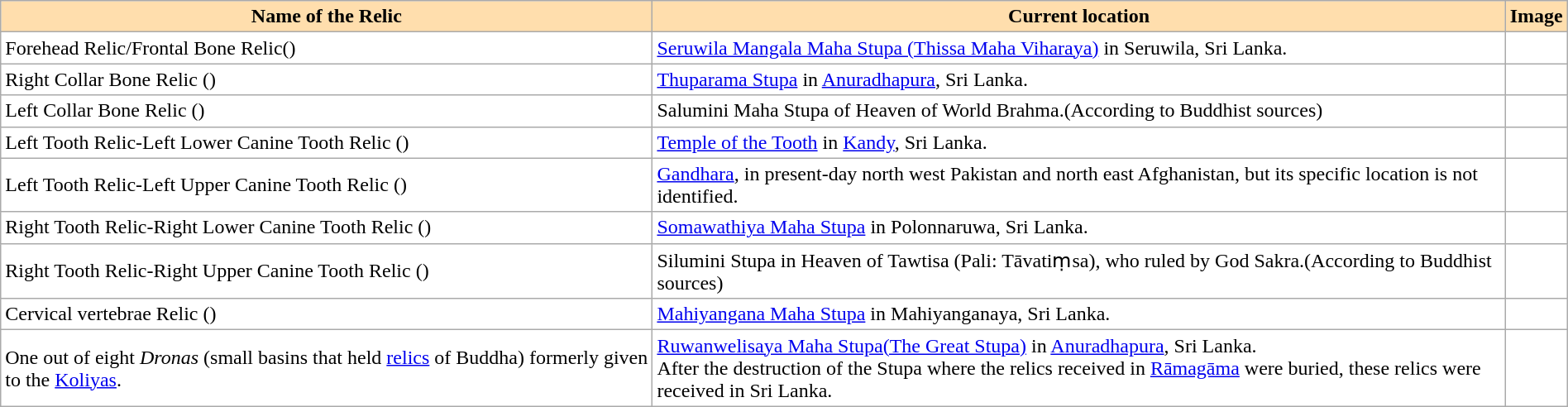<table class="wikitable sortable" width="100%" style="background:#ffffff;">
<tr>
<th align="left" style="background:#ffdead;">Name of the Relic</th>
<th align="left" style="background:#ffdead;">Current location</th>
<th align="left" style="background:#ffdead;" class="unsortable">Image</th>
</tr>
<tr>
<td>Forehead Relic/Frontal Bone Relic()</td>
<td><a href='#'>Seruwila Mangala Maha Stupa (Thissa Maha Viharaya)</a> in Seruwila, Sri Lanka.</td>
<td></td>
</tr>
<tr>
<td>Right Collar Bone Relic ()</td>
<td><a href='#'>Thuparama Stupa</a> in <a href='#'>Anuradhapura</a>, Sri Lanka.</td>
<td></td>
</tr>
<tr>
<td>Left Collar Bone Relic ()</td>
<td>Salumini Maha Stupa of Heaven of World Brahma.(According to Buddhist sources)</td>
<td></td>
</tr>
<tr>
<td>Left Tooth Relic-Left Lower Canine Tooth Relic ()</td>
<td><a href='#'>Temple of the Tooth</a> in <a href='#'>Kandy</a>, Sri Lanka.</td>
<td></td>
</tr>
<tr>
<td>Left Tooth Relic-Left Upper Canine Tooth Relic ()</td>
<td><a href='#'>Gandhara</a>, in present-day north west Pakistan and north east Afghanistan, but its specific location is not identified.</td>
<td></td>
</tr>
<tr>
<td>Right Tooth Relic-Right Lower Canine Tooth Relic ()</td>
<td><a href='#'>Somawathiya Maha Stupa</a> in Polonnaruwa, Sri Lanka.</td>
<td></td>
</tr>
<tr>
<td>Right Tooth Relic-Right Upper Canine Tooth Relic ()</td>
<td>Silumini Stupa in Heaven of Tawtisa (Pali: Tāvatiṃsa), who ruled by God Sakra.(According to Buddhist sources)</td>
<td></td>
</tr>
<tr>
<td>Cervical vertebrae Relic ()</td>
<td><a href='#'>Mahiyangana Maha Stupa</a> in Mahiyanganaya, Sri Lanka.</td>
<td></td>
</tr>
<tr>
<td>One out of eight <em>Dronas</em> (small basins that held <a href='#'>relics</a> of Buddha) formerly given to the <a href='#'>Koliyas</a>.</td>
<td><a href='#'>Ruwanwelisaya Maha Stupa(The Great Stupa)</a> in <a href='#'>Anuradhapura</a>, Sri Lanka.<br>After the destruction of the Stupa where the relics received in <a href='#'>Rāmagāma</a> were buried, these relics were received in Sri Lanka.</td>
<td></td>
</tr>
</table>
